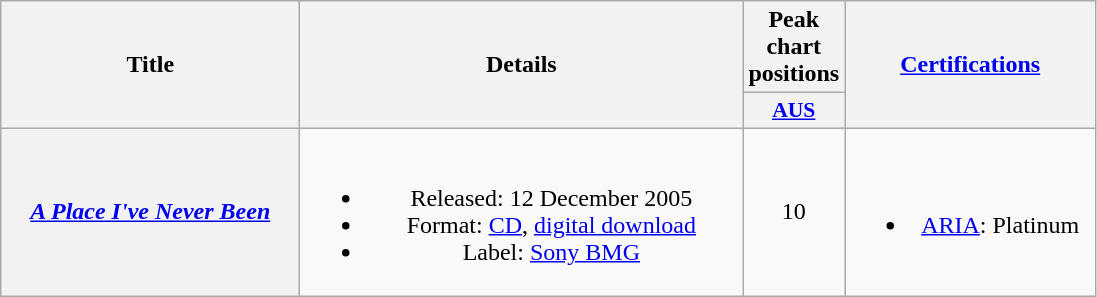<table class="wikitable plainrowheaders" style="text-align:center;" border="1">
<tr>
<th scope="col" rowspan="2" style="width:12em;">Title</th>
<th scope="col" rowspan="2" style="width:18em;">Details</th>
<th scope="col" colspan="1">Peak chart<br>positions</th>
<th scope="col" rowspan="2" style="width:10em;"><a href='#'>Certifications</a></th>
</tr>
<tr>
<th scope="col" style="width:2.5em;font-size:90%;"><a href='#'>AUS</a><br></th>
</tr>
<tr>
<th scope="row"><em><a href='#'>A Place I've Never Been</a></em></th>
<td><br><ul><li>Released: 12 December 2005</li><li>Format: <a href='#'>CD</a>, <a href='#'>digital download</a></li><li>Label: <a href='#'>Sony BMG</a></li></ul></td>
<td>10</td>
<td><br><ul><li><a href='#'>ARIA</a>: Platinum</li></ul></td>
</tr>
</table>
